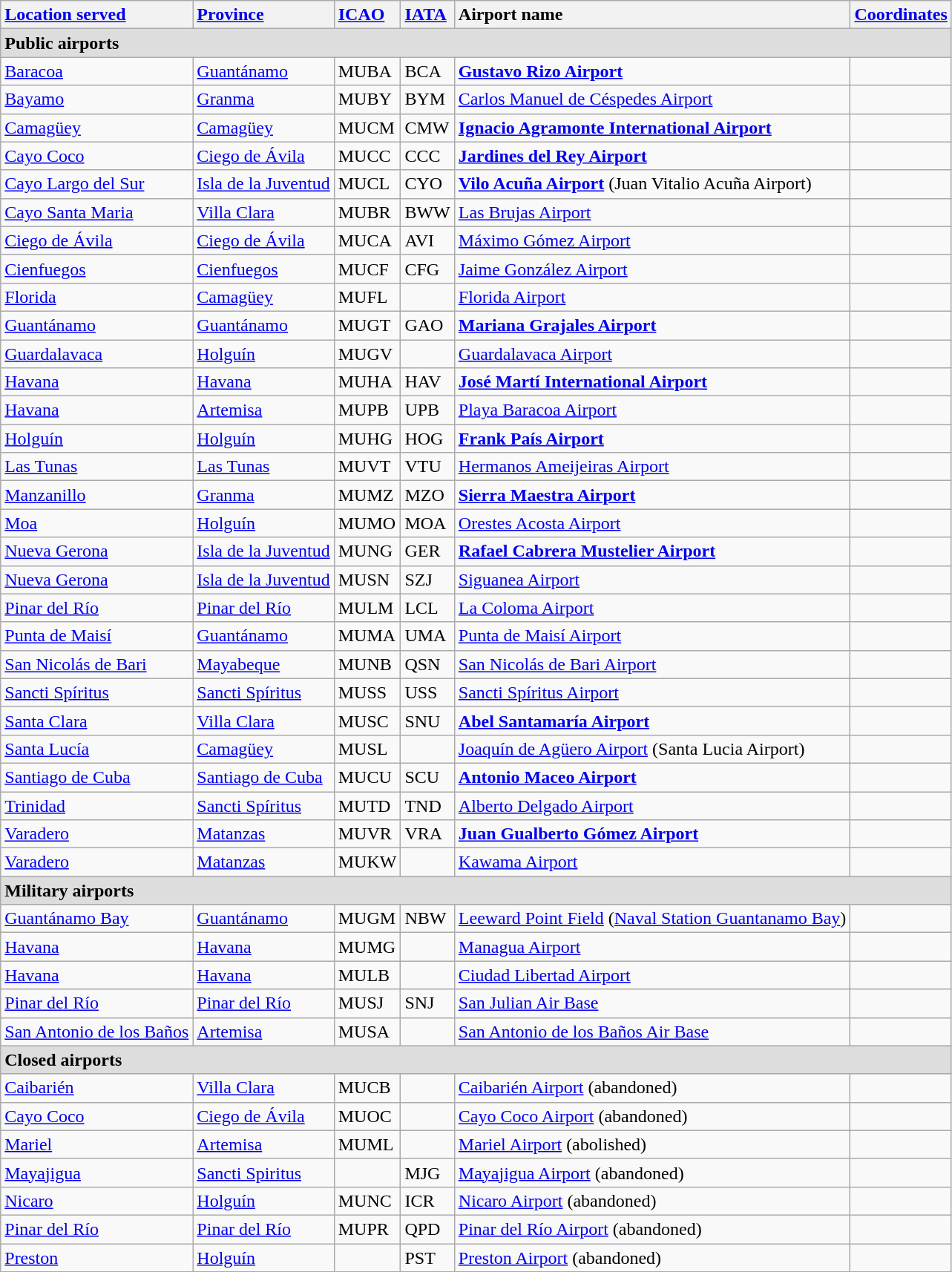<table class="wikitable sortable">
<tr valign="baseline">
<th style="text-align:left;"><a href='#'>Location served</a></th>
<th style="text-align:left;"><a href='#'>Province</a></th>
<th style="text-align:left;"><a href='#'>ICAO</a></th>
<th style="text-align:left;"><a href='#'>IATA</a></th>
<th style="text-align:left;">Airport name</th>
<th style="text-align:left;"><a href='#'>Coordinates</a></th>
</tr>
<tr class="sortbottom" style="background:#DDD;">
<td colspan="6"><strong>Public airports</strong></td>
</tr>
<tr valign="top">
<td><a href='#'>Baracoa</a></td>
<td><a href='#'>Guantánamo</a></td>
<td>MUBA</td>
<td>BCA</td>
<td><strong><a href='#'>Gustavo Rizo Airport</a></strong></td>
<td><small></small></td>
</tr>
<tr valign="top">
<td><a href='#'>Bayamo</a></td>
<td><a href='#'>Granma</a></td>
<td>MUBY</td>
<td>BYM</td>
<td><a href='#'>Carlos Manuel de Céspedes Airport</a></td>
<td><small></small></td>
</tr>
<tr valign="top">
<td><a href='#'>Camagüey</a></td>
<td><a href='#'>Camagüey</a></td>
<td>MUCM</td>
<td>CMW</td>
<td><strong><a href='#'>Ignacio Agramonte International Airport</a></strong></td>
<td><small></small></td>
</tr>
<tr valign="top">
<td><a href='#'>Cayo Coco</a></td>
<td><a href='#'>Ciego de Ávila</a></td>
<td>MUCC</td>
<td>CCC</td>
<td><strong><a href='#'>Jardines del Rey Airport</a></strong></td>
<td><small></small></td>
</tr>
<tr valign="top">
<td><a href='#'>Cayo Largo del Sur</a></td>
<td><a href='#'>Isla de la Juventud</a></td>
<td>MUCL</td>
<td>CYO</td>
<td><strong><a href='#'>Vilo Acuña Airport</a></strong> (Juan Vitalio Acuña Airport)</td>
<td><small></small></td>
</tr>
<tr valign="top">
<td><a href='#'>Cayo Santa Maria</a></td>
<td><a href='#'>Villa Clara</a></td>
<td>MUBR</td>
<td>BWW</td>
<td><a href='#'>Las Brujas Airport</a></td>
<td><small></small></td>
</tr>
<tr valign="top">
<td><a href='#'>Ciego de Ávila</a></td>
<td><a href='#'>Ciego de Ávila</a></td>
<td>MUCA</td>
<td>AVI</td>
<td><a href='#'>Máximo Gómez Airport</a></td>
<td><small></small></td>
</tr>
<tr valign="top">
<td><a href='#'>Cienfuegos</a></td>
<td><a href='#'>Cienfuegos</a></td>
<td>MUCF</td>
<td>CFG</td>
<td><a href='#'>Jaime González Airport</a></td>
<td><small></small></td>
</tr>
<tr valign="top">
<td><a href='#'>Florida</a></td>
<td><a href='#'>Camagüey</a></td>
<td>MUFL</td>
<td></td>
<td><a href='#'>Florida Airport</a></td>
<td><small></small></td>
</tr>
<tr valign="top">
<td><a href='#'>Guantánamo</a></td>
<td><a href='#'>Guantánamo</a></td>
<td>MUGT</td>
<td>GAO</td>
<td><strong><a href='#'>Mariana Grajales Airport</a></strong></td>
<td><small></small></td>
</tr>
<tr valign="top">
<td><a href='#'>Guardalavaca</a></td>
<td><a href='#'>Holguín</a></td>
<td>MUGV</td>
<td></td>
<td><a href='#'>Guardalavaca Airport</a></td>
<td><small></small></td>
</tr>
<tr valign="top">
<td><a href='#'>Havana</a></td>
<td><a href='#'>Havana</a></td>
<td>MUHA</td>
<td>HAV</td>
<td><strong><a href='#'>José Martí International Airport</a></strong></td>
<td><small></small></td>
</tr>
<tr valign="top">
<td><a href='#'>Havana</a></td>
<td><a href='#'>Artemisa</a></td>
<td>MUPB</td>
<td>UPB</td>
<td><a href='#'>Playa Baracoa Airport</a></td>
<td><small></small></td>
</tr>
<tr valign="top">
<td><a href='#'>Holguín</a></td>
<td><a href='#'>Holguín</a></td>
<td>MUHG</td>
<td>HOG</td>
<td><strong><a href='#'>Frank País Airport</a></strong></td>
<td><small></small></td>
</tr>
<tr valign="top">
<td><a href='#'>Las Tunas</a></td>
<td><a href='#'>Las Tunas</a></td>
<td>MUVT</td>
<td>VTU</td>
<td><a href='#'>Hermanos Ameijeiras Airport</a></td>
<td><small></small></td>
</tr>
<tr valign="top">
<td><a href='#'>Manzanillo</a></td>
<td><a href='#'>Granma</a></td>
<td>MUMZ</td>
<td>MZO</td>
<td><strong><a href='#'>Sierra Maestra Airport</a></strong></td>
<td><small></small></td>
</tr>
<tr valign="top">
<td><a href='#'>Moa</a></td>
<td><a href='#'>Holguín</a></td>
<td>MUMO</td>
<td>MOA</td>
<td><a href='#'>Orestes Acosta Airport</a></td>
<td><small></small></td>
</tr>
<tr valign="top">
<td><a href='#'>Nueva Gerona</a></td>
<td><a href='#'>Isla de la Juventud</a></td>
<td>MUNG</td>
<td>GER</td>
<td><strong><a href='#'>Rafael Cabrera Mustelier Airport</a></strong></td>
<td><small></small></td>
</tr>
<tr valign="top">
<td><a href='#'>Nueva Gerona</a></td>
<td><a href='#'>Isla de la Juventud</a></td>
<td>MUSN</td>
<td>SZJ</td>
<td><a href='#'>Siguanea Airport</a></td>
<td><small></small></td>
</tr>
<tr valign="top">
<td><a href='#'>Pinar del Río</a></td>
<td><a href='#'>Pinar del Río</a></td>
<td>MULM</td>
<td>LCL</td>
<td><a href='#'>La Coloma Airport</a></td>
<td><small></small></td>
</tr>
<tr valign="top">
<td><a href='#'>Punta de Maisí</a></td>
<td><a href='#'>Guantánamo</a></td>
<td>MUMA</td>
<td>UMA</td>
<td><a href='#'>Punta de Maisí Airport</a></td>
<td><small></small></td>
</tr>
<tr valign="top">
<td><a href='#'>San Nicolás de Bari</a></td>
<td><a href='#'>Mayabeque</a></td>
<td>MUNB</td>
<td>QSN</td>
<td><a href='#'>San Nicolás de Bari Airport</a></td>
<td><small></small></td>
</tr>
<tr valign="top">
<td><a href='#'>Sancti Spíritus</a></td>
<td><a href='#'>Sancti Spíritus</a></td>
<td>MUSS</td>
<td>USS</td>
<td><a href='#'>Sancti Spíritus Airport</a></td>
<td><small></small></td>
</tr>
<tr valign="top">
<td><a href='#'>Santa Clara</a></td>
<td><a href='#'>Villa Clara</a></td>
<td>MUSC</td>
<td>SNU</td>
<td><strong><a href='#'>Abel Santamaría Airport</a></strong></td>
<td><small></small></td>
</tr>
<tr valign="top">
<td><a href='#'>Santa Lucía</a></td>
<td><a href='#'>Camagüey</a></td>
<td>MUSL</td>
<td></td>
<td><a href='#'>Joaquín de Agüero Airport</a> (Santa Lucia Airport)</td>
<td><small></small></td>
</tr>
<tr valign="top">
<td><a href='#'>Santiago de Cuba</a></td>
<td><a href='#'>Santiago de Cuba</a></td>
<td>MUCU</td>
<td>SCU</td>
<td><strong><a href='#'>Antonio Maceo Airport</a></strong></td>
<td><small></small></td>
</tr>
<tr valign="top">
<td><a href='#'>Trinidad</a></td>
<td><a href='#'>Sancti Spíritus</a></td>
<td>MUTD</td>
<td>TND</td>
<td><a href='#'>Alberto Delgado Airport</a></td>
<td><small></small></td>
</tr>
<tr valign="top">
<td><a href='#'>Varadero</a></td>
<td><a href='#'>Matanzas</a></td>
<td>MUVR</td>
<td>VRA</td>
<td><strong><a href='#'>Juan Gualberto Gómez Airport</a></strong></td>
<td><small></small></td>
</tr>
<tr valign="top">
<td><a href='#'>Varadero</a></td>
<td><a href='#'>Matanzas</a></td>
<td>MUKW</td>
<td></td>
<td><a href='#'>Kawama Airport</a></td>
<td><small></small></td>
</tr>
<tr class="sortbottom" style="background:#DDD;">
<td colspan="6"><strong>Military airports</strong></td>
</tr>
<tr valign="top">
<td><a href='#'>Guantánamo Bay</a></td>
<td><a href='#'>Guantánamo</a></td>
<td>MUGM</td>
<td>NBW</td>
<td><a href='#'>Leeward Point Field</a> (<a href='#'>Naval Station Guantanamo Bay</a>)</td>
<td><small></small></td>
</tr>
<tr valign="top">
<td><a href='#'>Havana</a></td>
<td><a href='#'>Havana</a></td>
<td>MUMG</td>
<td></td>
<td><a href='#'>Managua Airport</a></td>
<td><small></small></td>
</tr>
<tr valign="top">
<td><a href='#'>Havana</a></td>
<td><a href='#'>Havana</a></td>
<td>MULB</td>
<td></td>
<td><a href='#'>Ciudad Libertad Airport</a></td>
<td><small></small></td>
</tr>
<tr valign="top">
<td><a href='#'>Pinar del Río</a></td>
<td><a href='#'>Pinar del Río</a></td>
<td>MUSJ</td>
<td>SNJ</td>
<td><a href='#'>San Julian Air Base</a></td>
<td><small></small></td>
</tr>
<tr valign="top">
<td><a href='#'>San Antonio de los Baños</a></td>
<td><a href='#'>Artemisa</a></td>
<td>MUSA</td>
<td></td>
<td><a href='#'>San Antonio de los Baños Air Base</a></td>
<td><small></small></td>
</tr>
<tr class="sortbottom" style="background:#DDD;">
<td colspan="6"><strong>Closed airports</strong></td>
</tr>
<tr valign="top">
<td><a href='#'>Caibarién</a></td>
<td><a href='#'>Villa Clara</a></td>
<td>MUCB</td>
<td></td>
<td><a href='#'>Caibarién Airport</a> (abandoned)</td>
<td></td>
</tr>
<tr valign="top">
<td><a href='#'>Cayo Coco</a></td>
<td><a href='#'>Ciego de Ávila</a></td>
<td>MUOC</td>
<td></td>
<td><a href='#'>Cayo Coco Airport</a> (abandoned)</td>
<td></td>
</tr>
<tr valign="top">
<td><a href='#'>Mariel</a></td>
<td><a href='#'>Artemisa</a></td>
<td>MUML</td>
<td></td>
<td><a href='#'>Mariel Airport</a> (abolished)</td>
<td></td>
</tr>
<tr valign="top">
<td><a href='#'>Mayajigua</a></td>
<td><a href='#'>Sancti Spiritus</a></td>
<td></td>
<td>MJG</td>
<td><a href='#'>Mayajigua Airport</a> (abandoned)</td>
<td></td>
</tr>
<tr valign="top">
<td><a href='#'>Nicaro</a></td>
<td><a href='#'>Holguín</a></td>
<td>MUNC</td>
<td>ICR</td>
<td><a href='#'>Nicaro Airport</a> (abandoned)</td>
<td></td>
</tr>
<tr valign="top">
<td><a href='#'>Pinar del Río</a></td>
<td><a href='#'>Pinar del Río</a></td>
<td>MUPR</td>
<td>QPD</td>
<td><a href='#'>Pinar del Río Airport</a> (abandoned)</td>
<td><small></small></td>
</tr>
<tr valign="top">
<td><a href='#'>Preston</a></td>
<td><a href='#'>Holguín</a></td>
<td></td>
<td>PST</td>
<td><a href='#'>Preston Airport</a> (abandoned)</td>
<td></td>
</tr>
</table>
